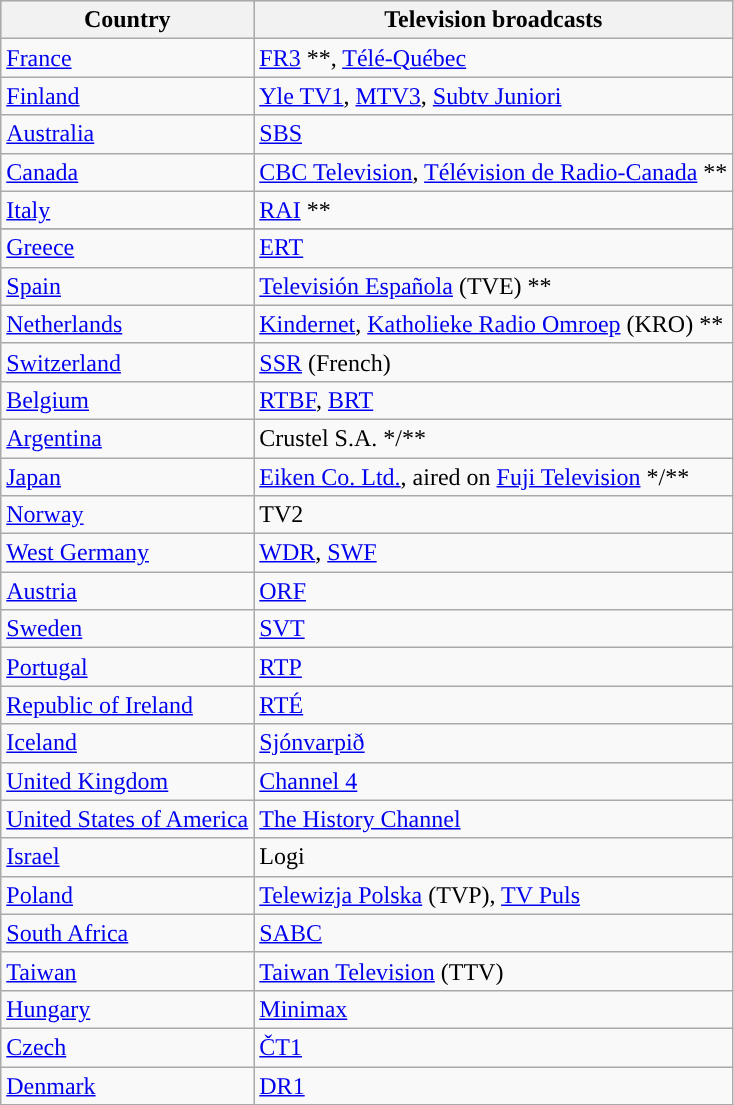<table class="wikitable">
<tr bgcolor="#CCCCCC">
<th>Country</th>
<th>Television broadcasts</th>
</tr>
<tr>
<td> <a href='#'>France</a></td>
<td><a href='#'>FR3</a> **, <a href='#'>Télé-Québec</a></td>
</tr>
<tr>
<td> <a href='#'>Finland</a></td>
<td><a href='#'>Yle TV1</a>, <a href='#'>MTV3</a>, <a href='#'>Subtv Juniori</a></td>
</tr>
<tr>
<td> <a href='#'>Australia</a></td>
<td><a href='#'>SBS</a></td>
</tr>
<tr>
<td> <a href='#'>Canada</a></td>
<td><a href='#'>CBC Television</a>, <a href='#'>Télévision de Radio-Canada</a> **</td>
</tr>
<tr>
<td> <a href='#'>Italy</a></td>
<td><a href='#'>RAI</a> **</td>
</tr>
<tr>
</tr>
<tr>
<td> <a href='#'>Greece</a></td>
<td><a href='#'>ERT</a></td>
</tr>
<tr>
<td> <a href='#'>Spain</a></td>
<td><a href='#'>Televisión Española</a> (TVE) **</td>
</tr>
<tr>
<td> <a href='#'>Netherlands</a></td>
<td><a href='#'>Kindernet</a>, <a href='#'>Katholieke Radio Omroep</a> (KRO) **</td>
</tr>
<tr>
<td> <a href='#'>Switzerland</a></td>
<td><a href='#'>SSR</a> (French)</td>
</tr>
<tr>
<td> <a href='#'>Belgium</a></td>
<td><a href='#'>RTBF</a>, <a href='#'>BRT</a></td>
</tr>
<tr>
<td> <a href='#'>Argentina</a></td>
<td>Crustel S.A. */**</td>
</tr>
<tr>
<td> <a href='#'>Japan</a></td>
<td><a href='#'>Eiken Co. Ltd.</a>, aired on <a href='#'>Fuji Television</a> */**</td>
</tr>
<tr>
<td> <a href='#'>Norway</a></td>
<td>TV2</td>
</tr>
<tr>
<td> <a href='#'>West Germany</a></td>
<td><a href='#'>WDR</a>, <a href='#'>SWF</a></td>
</tr>
<tr>
<td> <a href='#'>Austria</a></td>
<td><a href='#'>ORF</a></td>
</tr>
<tr>
<td> <a href='#'>Sweden</a></td>
<td><a href='#'>SVT</a></td>
</tr>
<tr>
<td> <a href='#'>Portugal</a></td>
<td><a href='#'>RTP</a></td>
</tr>
<tr>
<td> <a href='#'>Republic of Ireland</a></td>
<td><a href='#'>RTÉ</a></td>
</tr>
<tr>
<td> <a href='#'>Iceland</a></td>
<td><a href='#'>Sjónvarpið</a></td>
</tr>
<tr>
<td> <a href='#'>United Kingdom</a></td>
<td><a href='#'>Channel 4</a></td>
</tr>
<tr>
<td> <a href='#'>United States of America</a></td>
<td><a href='#'>The History Channel</a></td>
</tr>
<tr>
<td> <a href='#'>Israel</a></td>
<td>Logi</td>
</tr>
<tr>
<td> <a href='#'>Poland</a></td>
<td><a href='#'>Telewizja Polska</a> (TVP), <a href='#'>TV Puls</a></td>
</tr>
<tr>
<td> <a href='#'>South Africa</a></td>
<td><a href='#'>SABC</a></td>
</tr>
<tr>
<td> <a href='#'>Taiwan</a></td>
<td><a href='#'>Taiwan Television</a> (TTV)</td>
</tr>
<tr>
<td> <a href='#'>Hungary</a></td>
<td><a href='#'>Minimax</a></td>
</tr>
<tr>
<td> <a href='#'>Czech</a></td>
<td><a href='#'>ČT1</a></td>
</tr>
<tr>
<td> <a href='#'>Denmark</a></td>
<td><a href='#'>DR1</a></td>
</tr>
</table>
